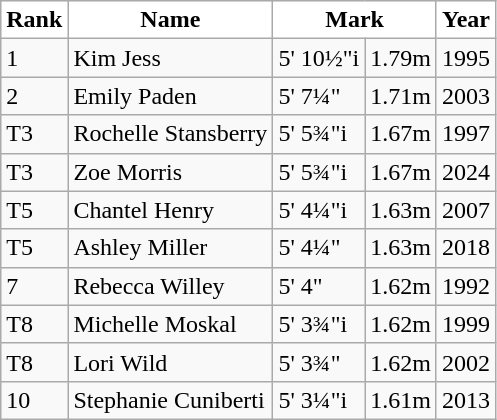<table class="wikitable">
<tr>
<th style="background:white">Rank</th>
<th style="background:white">Name</th>
<th colspan="2" style="background:white">Mark</th>
<th style="background:white">Year</th>
</tr>
<tr>
<td>1</td>
<td>Kim Jess</td>
<td>5' 10½"i</td>
<td>1.79m</td>
<td>1995</td>
</tr>
<tr>
<td>2</td>
<td>Emily Paden</td>
<td>5' 7¼"</td>
<td>1.71m</td>
<td>2003</td>
</tr>
<tr>
<td>T3</td>
<td>Rochelle Stansberry</td>
<td>5' 5¾"i</td>
<td>1.67m</td>
<td>1997</td>
</tr>
<tr>
<td>T3</td>
<td>Zoe Morris</td>
<td>5' 5¾"i</td>
<td>1.67m</td>
<td>2024</td>
</tr>
<tr>
<td>T5</td>
<td>Chantel Henry</td>
<td>5' 4¼"i</td>
<td>1.63m</td>
<td>2007</td>
</tr>
<tr>
<td>T5</td>
<td>Ashley Miller</td>
<td>5' 4¼"</td>
<td>1.63m</td>
<td>2018</td>
</tr>
<tr>
<td>7</td>
<td>Rebecca Willey</td>
<td>5' 4"</td>
<td>1.62m</td>
<td>1992</td>
</tr>
<tr>
<td>T8</td>
<td>Michelle Moskal</td>
<td>5' 3¾"i</td>
<td>1.62m</td>
<td>1999</td>
</tr>
<tr>
<td>T8</td>
<td>Lori Wild</td>
<td>5' 3¾"</td>
<td>1.62m</td>
<td>2002</td>
</tr>
<tr>
<td>10</td>
<td>Stephanie Cuniberti</td>
<td>5' 3¼"i</td>
<td>1.61m</td>
<td>2013</td>
</tr>
</table>
